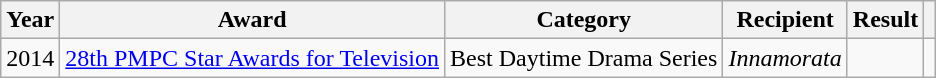<table class="wikitable">
<tr>
<th>Year</th>
<th>Award</th>
<th>Category</th>
<th>Recipient</th>
<th>Result</th>
<th></th>
</tr>
<tr>
<td>2014</td>
<td><a href='#'>28th PMPC Star Awards for Television</a></td>
<td>Best Daytime Drama Series</td>
<td><em>Innamorata</em></td>
<td></td>
<td></td>
</tr>
</table>
